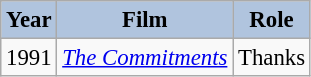<table class="wikitable" style="font-size:95%;">
<tr>
<th style="background:#B0C4DE;">Year</th>
<th style="background:#B0C4DE;">Film</th>
<th style="background:#B0C4DE;">Role</th>
</tr>
<tr>
<td>1991</td>
<td><em><a href='#'>The Commitments</a></em></td>
<td>Thanks</td>
</tr>
</table>
